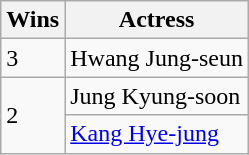<table class="wikitable">
<tr>
<th>Wins</th>
<th>Actress</th>
</tr>
<tr>
<td>3</td>
<td>Hwang Jung-seun</td>
</tr>
<tr>
<td rowspan="2">2</td>
<td>Jung Kyung-soon</td>
</tr>
<tr>
<td><a href='#'>Kang Hye-jung</a></td>
</tr>
</table>
